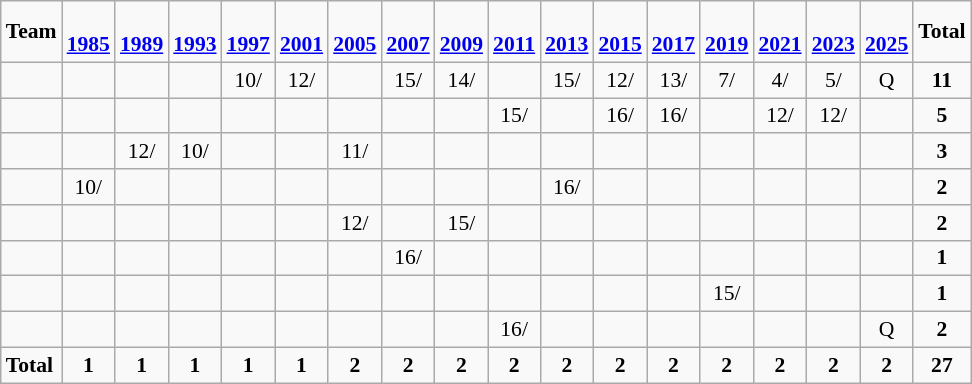<table class="wikitable" style="text-align:center; font-size:90%">
<tr bgcolor=>
<td><strong>Team</strong></td>
<td><strong><br><a href='#'>1985</a></strong></td>
<td><strong><br><a href='#'>1989</a></strong></td>
<td><strong><br><a href='#'>1993</a></strong></td>
<td><strong><br><a href='#'>1997</a></strong></td>
<td><strong><br><a href='#'>2001</a></strong></td>
<td><strong><br><a href='#'>2005</a></strong></td>
<td><strong><br><a href='#'>2007</a></strong></td>
<td><strong><br><a href='#'>2009</a></strong></td>
<td><strong><br><a href='#'>2011</a></strong></td>
<td><strong><br><a href='#'>2013</a></strong></td>
<td><strong><br><a href='#'>2015</a></strong></td>
<td><strong><br><a href='#'>2017</a></strong></td>
<td><strong><br><a href='#'>2019</a></strong></td>
<td><strong><br><a href='#'>2021</a></strong></td>
<td><strong><br><a href='#'>2023</a></strong></td>
<td><strong><br><a href='#'>2025</a></strong></td>
<td><strong>Total</strong></td>
</tr>
<tr>
<td align=left></td>
<td></td>
<td></td>
<td></td>
<td>10/</td>
<td>12/</td>
<td></td>
<td>15/</td>
<td>14/</td>
<td></td>
<td>15/</td>
<td>12/</td>
<td>13/</td>
<td>7/</td>
<td>4/</td>
<td>5/</td>
<td>Q</td>
<td><strong>11</strong></td>
</tr>
<tr>
<td align=left></td>
<td></td>
<td></td>
<td></td>
<td></td>
<td></td>
<td></td>
<td></td>
<td></td>
<td>15/</td>
<td></td>
<td>16/</td>
<td>16/</td>
<td></td>
<td>12/</td>
<td>12/</td>
<td></td>
<td><strong>5</strong></td>
</tr>
<tr>
<td align=left></td>
<td></td>
<td>12/</td>
<td>10/</td>
<td></td>
<td></td>
<td>11/</td>
<td></td>
<td></td>
<td></td>
<td></td>
<td></td>
<td></td>
<td></td>
<td></td>
<td></td>
<td></td>
<td><strong>3</strong></td>
</tr>
<tr>
<td align=left></td>
<td>10/</td>
<td></td>
<td></td>
<td></td>
<td></td>
<td></td>
<td></td>
<td></td>
<td></td>
<td>16/</td>
<td></td>
<td></td>
<td></td>
<td></td>
<td></td>
<td></td>
<td><strong>2</strong></td>
</tr>
<tr>
<td align=left></td>
<td></td>
<td></td>
<td></td>
<td></td>
<td></td>
<td>12/</td>
<td></td>
<td>15/</td>
<td></td>
<td></td>
<td></td>
<td></td>
<td></td>
<td></td>
<td></td>
<td></td>
<td><strong>2</strong></td>
</tr>
<tr>
<td align=left></td>
<td></td>
<td></td>
<td></td>
<td></td>
<td></td>
<td></td>
<td>16/</td>
<td></td>
<td></td>
<td></td>
<td></td>
<td></td>
<td></td>
<td></td>
<td></td>
<td></td>
<td><strong>1</strong></td>
</tr>
<tr>
<td align=left></td>
<td></td>
<td></td>
<td></td>
<td></td>
<td></td>
<td></td>
<td></td>
<td></td>
<td></td>
<td></td>
<td></td>
<td></td>
<td>15/</td>
<td></td>
<td></td>
<td></td>
<td><strong>1</strong></td>
</tr>
<tr>
<td align=left></td>
<td></td>
<td></td>
<td></td>
<td></td>
<td></td>
<td></td>
<td></td>
<td></td>
<td>16/</td>
<td></td>
<td></td>
<td></td>
<td></td>
<td></td>
<td></td>
<td>Q</td>
<td><strong>2</strong></td>
</tr>
<tr>
<td align=left><strong>Total</strong></td>
<td><strong>1</strong></td>
<td><strong>1</strong></td>
<td><strong>1</strong></td>
<td><strong>1</strong></td>
<td><strong>1</strong></td>
<td><strong>2</strong></td>
<td><strong>2</strong></td>
<td><strong>2</strong></td>
<td><strong>2</strong></td>
<td><strong>2</strong></td>
<td><strong>2</strong></td>
<td><strong>2</strong></td>
<td><strong>2</strong></td>
<td><strong>2</strong></td>
<td><strong>2</strong></td>
<td><strong>2</strong></td>
<td><strong>27</strong></td>
</tr>
</table>
